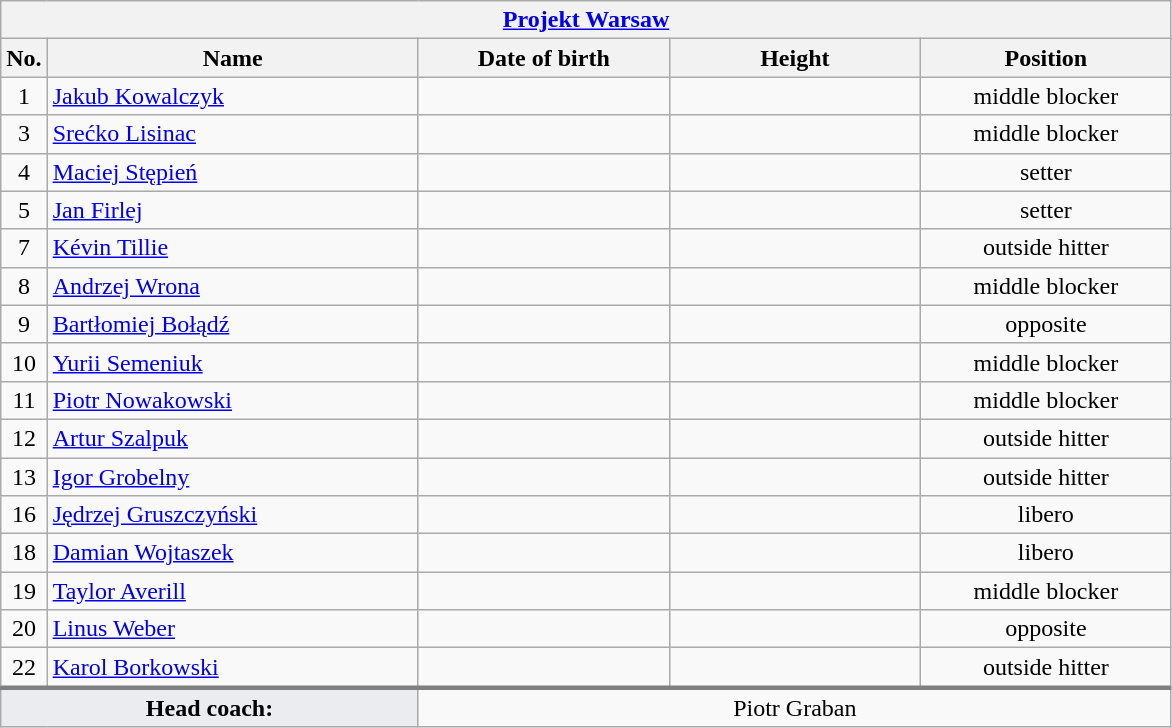<table class="wikitable collapsible collapsed" style="font-size:100%; text-align:center">
<tr>
<th colspan=5 style="width:30em"><a href='#'>Projekt Warsaw</a></th>
</tr>
<tr>
<th>No.</th>
<th style="width:15em">Name</th>
<th style="width:10em">Date of birth</th>
<th style="width:10em">Height</th>
<th style="width:10em">Position</th>
</tr>
<tr>
<td>1</td>
<td align=left> <a href='#'>Jakub Kowalczyk</a></td>
<td align=right></td>
<td></td>
<td>middle blocker</td>
</tr>
<tr>
<td>3</td>
<td align=left> <a href='#'>Srećko Lisinac</a></td>
<td align=right></td>
<td></td>
<td>middle blocker</td>
</tr>
<tr>
<td>4</td>
<td align=left> <a href='#'>Maciej Stępień</a></td>
<td align=right></td>
<td></td>
<td>setter</td>
</tr>
<tr>
<td>5</td>
<td align=left> <a href='#'>Jan Firlej</a></td>
<td align=right></td>
<td></td>
<td>setter</td>
</tr>
<tr>
<td>7</td>
<td align=left> <a href='#'>Kévin Tillie</a></td>
<td align=right></td>
<td></td>
<td>outside hitter</td>
</tr>
<tr>
<td>8</td>
<td align=left> <a href='#'>Andrzej Wrona</a></td>
<td align=right></td>
<td></td>
<td>middle blocker</td>
</tr>
<tr>
<td>9</td>
<td align=left> <a href='#'>Bartłomiej Bołądź</a></td>
<td align=right></td>
<td></td>
<td>opposite</td>
</tr>
<tr>
<td>10</td>
<td align=left> <a href='#'>Yurii Semeniuk</a></td>
<td align=right></td>
<td></td>
<td>middle blocker</td>
</tr>
<tr>
<td>11</td>
<td align=left> <a href='#'>Piotr Nowakowski</a></td>
<td align=right></td>
<td></td>
<td>middle blocker</td>
</tr>
<tr>
<td>12</td>
<td align=left> <a href='#'>Artur Szalpuk</a></td>
<td align=right></td>
<td></td>
<td>outside hitter</td>
</tr>
<tr>
<td>13</td>
<td align=left> <a href='#'>Igor Grobelny</a></td>
<td align=right></td>
<td></td>
<td>outside hitter</td>
</tr>
<tr>
<td>16</td>
<td align=left> <a href='#'>Jędrzej Gruszczyński</a></td>
<td align=right></td>
<td></td>
<td>libero</td>
</tr>
<tr>
<td>18</td>
<td align=left> <a href='#'>Damian Wojtaszek</a></td>
<td align=right></td>
<td></td>
<td>libero</td>
</tr>
<tr>
<td>19</td>
<td align=left> <a href='#'>Taylor Averill</a></td>
<td align=right></td>
<td></td>
<td>middle blocker</td>
</tr>
<tr>
<td>20</td>
<td align=left> <a href='#'>Linus Weber</a></td>
<td align=right></td>
<td></td>
<td>opposite</td>
</tr>
<tr>
<td>22</td>
<td align=left> <a href='#'>Karol Borkowski</a></td>
<td align=right></td>
<td></td>
<td>outside hitter</td>
</tr>
<tr style="border-top: 3px solid grey">
<td colspan=2 style="background:#EAECF0"><strong>Head coach:</strong></td>
<td colspan=3> Piotr Graban</td>
</tr>
</table>
